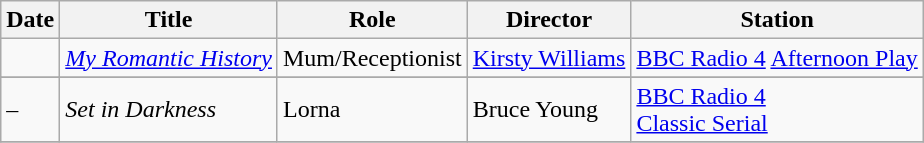<table class="wikitable sortable">
<tr>
<th>Date</th>
<th>Title</th>
<th>Role</th>
<th>Director</th>
<th>Station</th>
</tr>
<tr>
<td></td>
<td><em><a href='#'>My Romantic History</a></em></td>
<td>Mum/Receptionist</td>
<td><a href='#'>Kirsty Williams</a></td>
<td><a href='#'>BBC Radio 4</a> <a href='#'>Afternoon Play</a></td>
</tr>
<tr>
</tr>
<tr>
<td> – </td>
<td><em>Set in Darkness</em> </td>
<td>Lorna</td>
<td>Bruce Young</td>
<td><a href='#'>BBC Radio 4</a><br><a href='#'>Classic Serial</a></td>
</tr>
<tr>
</tr>
</table>
